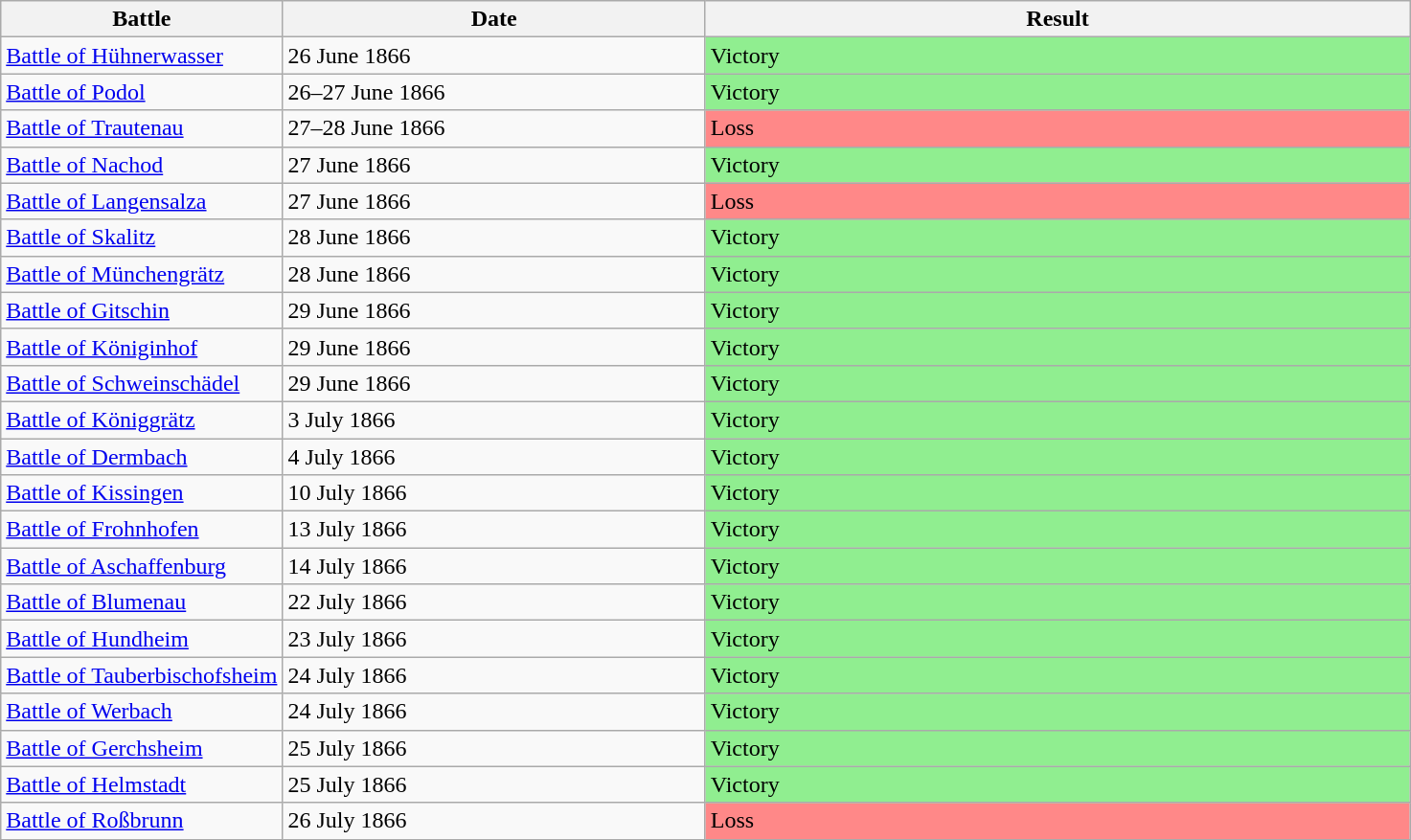<table class="wikitable">
<tr>
<th>Battle</th>
<th>Date</th>
<th>Result</th>
</tr>
<tr>
<td width="20%"><a href='#'>Battle of Hühnerwasser</a></td>
<td width="30%">26 June 1866</td>
<td width="50%" style="background:lightgreen">Victory</td>
</tr>
<tr>
<td><a href='#'>Battle of Podol</a></td>
<td>26–27 June 1866</td>
<td style="background:lightgreen">Victory</td>
</tr>
<tr>
<td><a href='#'>Battle of Trautenau</a></td>
<td>27–28 June 1866</td>
<td style="background:#F88">Loss</td>
</tr>
<tr>
<td><a href='#'>Battle of Nachod</a></td>
<td>27 June 1866</td>
<td style="background:lightgreen">Victory</td>
</tr>
<tr>
<td><a href='#'>Battle of Langensalza</a></td>
<td>27 June 1866</td>
<td style="background:#F88">Loss</td>
</tr>
<tr>
<td><a href='#'>Battle of Skalitz</a></td>
<td>28 June 1866</td>
<td style="background:lightgreen">Victory</td>
</tr>
<tr>
<td><a href='#'>Battle of Münchengrätz</a></td>
<td>28 June 1866</td>
<td style="background:lightgreen">Victory</td>
</tr>
<tr>
<td><a href='#'>Battle of Gitschin</a></td>
<td>29 June 1866</td>
<td style="background:lightgreen">Victory</td>
</tr>
<tr>
<td><a href='#'>Battle of Königinhof</a></td>
<td>29 June 1866</td>
<td style="background:lightgreen">Victory</td>
</tr>
<tr>
<td><a href='#'>Battle of Schweinschädel</a></td>
<td>29 June 1866</td>
<td style="background:lightgreen">Victory</td>
</tr>
<tr>
<td><a href='#'>Battle of Königgrätz</a></td>
<td>3 July 1866</td>
<td style="background:lightgreen">Victory</td>
</tr>
<tr>
<td><a href='#'>Battle of Dermbach</a></td>
<td>4 July 1866</td>
<td style="background:lightgreen">Victory</td>
</tr>
<tr>
<td><a href='#'>Battle of Kissingen</a></td>
<td>10 July 1866</td>
<td style="background:lightgreen">Victory</td>
</tr>
<tr>
<td><a href='#'>Battle of Frohnhofen</a></td>
<td>13 July 1866</td>
<td style="background:lightgreen">Victory</td>
</tr>
<tr>
<td><a href='#'>Battle of Aschaffenburg</a></td>
<td>14 July 1866</td>
<td style="background:lightgreen">Victory</td>
</tr>
<tr>
<td><a href='#'>Battle of Blumenau</a></td>
<td>22 July 1866</td>
<td style="background:lightgreen">Victory</td>
</tr>
<tr>
<td><a href='#'>Battle of Hundheim</a></td>
<td>23 July 1866</td>
<td style="background:lightgreen">Victory</td>
</tr>
<tr>
<td><a href='#'>Battle of Tauberbischofsheim</a></td>
<td>24 July 1866</td>
<td style="background:lightgreen">Victory</td>
</tr>
<tr>
<td><a href='#'>Battle of Werbach</a></td>
<td>24 July 1866</td>
<td style="background:lightgreen">Victory</td>
</tr>
<tr>
<td><a href='#'>Battle of Gerchsheim</a></td>
<td>25 July 1866</td>
<td style="background:lightgreen">Victory</td>
</tr>
<tr>
<td><a href='#'>Battle of Helmstadt</a></td>
<td>25 July 1866</td>
<td style="background:lightgreen">Victory</td>
</tr>
<tr>
<td><a href='#'>Battle of Roßbrunn</a></td>
<td>26 July 1866</td>
<td style="background:#F88">Loss</td>
</tr>
</table>
